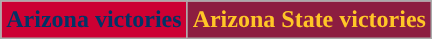<table class="wikitable" style=text-align: center;>
<tr>
<th style="background:#CC0033; color:#003366;"><strong>Arizona victories</strong></th>
<th style="background:#8C1D40; color:#FFC627;"><strong>Arizona State victories </strong></th>
</tr>
</table>
